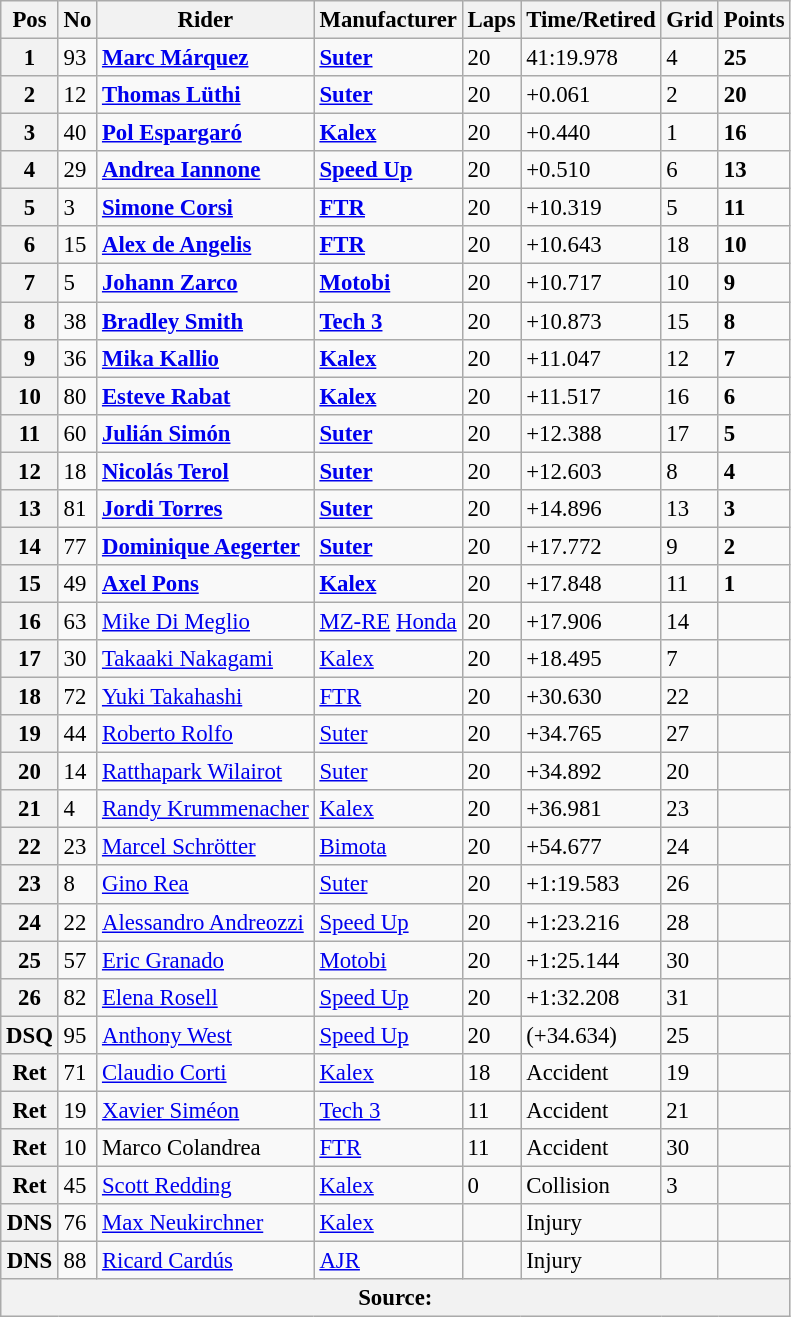<table class="wikitable" style="font-size: 95%;">
<tr>
<th>Pos</th>
<th>No</th>
<th>Rider</th>
<th>Manufacturer</th>
<th>Laps</th>
<th>Time/Retired</th>
<th>Grid</th>
<th>Points</th>
</tr>
<tr>
<th>1</th>
<td>93</td>
<td> <strong><a href='#'>Marc Márquez</a></strong></td>
<td><strong><a href='#'>Suter</a></strong></td>
<td>20</td>
<td>41:19.978</td>
<td>4</td>
<td><strong>25</strong></td>
</tr>
<tr>
<th>2</th>
<td>12</td>
<td> <strong><a href='#'>Thomas Lüthi</a></strong></td>
<td><strong><a href='#'>Suter</a></strong></td>
<td>20</td>
<td>+0.061</td>
<td>2</td>
<td><strong>20</strong></td>
</tr>
<tr>
<th>3</th>
<td>40</td>
<td> <strong><a href='#'>Pol Espargaró</a></strong></td>
<td><strong><a href='#'>Kalex</a></strong></td>
<td>20</td>
<td>+0.440</td>
<td>1</td>
<td><strong>16</strong></td>
</tr>
<tr>
<th>4</th>
<td>29</td>
<td> <strong><a href='#'>Andrea Iannone</a></strong></td>
<td><strong><a href='#'>Speed Up</a></strong></td>
<td>20</td>
<td>+0.510</td>
<td>6</td>
<td><strong>13</strong></td>
</tr>
<tr>
<th>5</th>
<td>3</td>
<td> <strong><a href='#'>Simone Corsi</a></strong></td>
<td><strong><a href='#'>FTR</a></strong></td>
<td>20</td>
<td>+10.319</td>
<td>5</td>
<td><strong>11</strong></td>
</tr>
<tr>
<th>6</th>
<td>15</td>
<td> <strong><a href='#'>Alex de Angelis</a></strong></td>
<td><strong><a href='#'>FTR</a></strong></td>
<td>20</td>
<td>+10.643</td>
<td>18</td>
<td><strong>10</strong></td>
</tr>
<tr>
<th>7</th>
<td>5</td>
<td> <strong><a href='#'>Johann Zarco</a></strong></td>
<td><strong><a href='#'>Motobi</a></strong></td>
<td>20</td>
<td>+10.717</td>
<td>10</td>
<td><strong>9</strong></td>
</tr>
<tr>
<th>8</th>
<td>38</td>
<td> <strong><a href='#'>Bradley Smith</a></strong></td>
<td><strong><a href='#'>Tech 3</a></strong></td>
<td>20</td>
<td>+10.873</td>
<td>15</td>
<td><strong>8</strong></td>
</tr>
<tr>
<th>9</th>
<td>36</td>
<td> <strong><a href='#'>Mika Kallio</a></strong></td>
<td><strong><a href='#'>Kalex</a></strong></td>
<td>20</td>
<td>+11.047</td>
<td>12</td>
<td><strong>7</strong></td>
</tr>
<tr>
<th>10</th>
<td>80</td>
<td> <strong><a href='#'>Esteve Rabat</a></strong></td>
<td><strong><a href='#'>Kalex</a></strong></td>
<td>20</td>
<td>+11.517</td>
<td>16</td>
<td><strong>6</strong></td>
</tr>
<tr>
<th>11</th>
<td>60</td>
<td> <strong><a href='#'>Julián Simón</a></strong></td>
<td><strong><a href='#'>Suter</a></strong></td>
<td>20</td>
<td>+12.388</td>
<td>17</td>
<td><strong>5</strong></td>
</tr>
<tr>
<th>12</th>
<td>18</td>
<td> <strong><a href='#'>Nicolás Terol</a></strong></td>
<td><strong><a href='#'>Suter</a></strong></td>
<td>20</td>
<td>+12.603</td>
<td>8</td>
<td><strong>4</strong></td>
</tr>
<tr>
<th>13</th>
<td>81</td>
<td> <strong><a href='#'>Jordi Torres</a></strong></td>
<td><strong><a href='#'>Suter</a></strong></td>
<td>20</td>
<td>+14.896</td>
<td>13</td>
<td><strong>3</strong></td>
</tr>
<tr>
<th>14</th>
<td>77</td>
<td> <strong><a href='#'>Dominique Aegerter</a></strong></td>
<td><strong><a href='#'>Suter</a></strong></td>
<td>20</td>
<td>+17.772</td>
<td>9</td>
<td><strong>2</strong></td>
</tr>
<tr>
<th>15</th>
<td>49</td>
<td> <strong><a href='#'>Axel Pons</a></strong></td>
<td><strong><a href='#'>Kalex</a></strong></td>
<td>20</td>
<td>+17.848</td>
<td>11</td>
<td><strong>1</strong></td>
</tr>
<tr>
<th>16</th>
<td>63</td>
<td> <a href='#'>Mike Di Meglio</a></td>
<td><a href='#'>MZ-RE</a> <a href='#'>Honda</a></td>
<td>20</td>
<td>+17.906</td>
<td>14</td>
<td></td>
</tr>
<tr>
<th>17</th>
<td>30</td>
<td> <a href='#'>Takaaki Nakagami</a></td>
<td><a href='#'>Kalex</a></td>
<td>20</td>
<td>+18.495</td>
<td>7</td>
<td></td>
</tr>
<tr>
<th>18</th>
<td>72</td>
<td> <a href='#'>Yuki Takahashi</a></td>
<td><a href='#'>FTR</a></td>
<td>20</td>
<td>+30.630</td>
<td>22</td>
<td></td>
</tr>
<tr>
<th>19</th>
<td>44</td>
<td> <a href='#'>Roberto Rolfo</a></td>
<td><a href='#'>Suter</a></td>
<td>20</td>
<td>+34.765</td>
<td>27</td>
<td></td>
</tr>
<tr>
<th>20</th>
<td>14</td>
<td> <a href='#'>Ratthapark Wilairot</a></td>
<td><a href='#'>Suter</a></td>
<td>20</td>
<td>+34.892</td>
<td>20</td>
<td></td>
</tr>
<tr>
<th>21</th>
<td>4</td>
<td> <a href='#'>Randy Krummenacher</a></td>
<td><a href='#'>Kalex</a></td>
<td>20</td>
<td>+36.981</td>
<td>23</td>
<td></td>
</tr>
<tr>
<th>22</th>
<td>23</td>
<td> <a href='#'>Marcel Schrötter</a></td>
<td><a href='#'>Bimota</a></td>
<td>20</td>
<td>+54.677</td>
<td>24</td>
<td></td>
</tr>
<tr>
<th>23</th>
<td>8</td>
<td> <a href='#'>Gino Rea</a></td>
<td><a href='#'>Suter</a></td>
<td>20</td>
<td>+1:19.583</td>
<td>26</td>
<td></td>
</tr>
<tr>
<th>24</th>
<td>22</td>
<td> <a href='#'>Alessandro Andreozzi</a></td>
<td><a href='#'>Speed Up</a></td>
<td>20</td>
<td>+1:23.216</td>
<td>28</td>
<td></td>
</tr>
<tr>
<th>25</th>
<td>57</td>
<td> <a href='#'>Eric Granado</a></td>
<td><a href='#'>Motobi</a></td>
<td>20</td>
<td>+1:25.144</td>
<td>30</td>
<td></td>
</tr>
<tr>
<th>26</th>
<td>82</td>
<td> <a href='#'>Elena Rosell</a></td>
<td><a href='#'>Speed Up</a></td>
<td>20</td>
<td>+1:32.208</td>
<td>31</td>
<td></td>
</tr>
<tr>
<th>DSQ</th>
<td>95</td>
<td> <a href='#'>Anthony West</a></td>
<td><a href='#'>Speed Up</a></td>
<td>20</td>
<td>(+34.634)</td>
<td>25</td>
<td></td>
</tr>
<tr>
<th>Ret</th>
<td>71</td>
<td> <a href='#'>Claudio Corti</a></td>
<td><a href='#'>Kalex</a></td>
<td>18</td>
<td>Accident</td>
<td>19</td>
<td></td>
</tr>
<tr>
<th>Ret</th>
<td>19</td>
<td> <a href='#'>Xavier Siméon</a></td>
<td><a href='#'>Tech 3</a></td>
<td>11</td>
<td>Accident</td>
<td>21</td>
<td></td>
</tr>
<tr>
<th>Ret</th>
<td>10</td>
<td> Marco Colandrea</td>
<td><a href='#'>FTR</a></td>
<td>11</td>
<td>Accident</td>
<td>30</td>
<td></td>
</tr>
<tr>
<th>Ret</th>
<td>45</td>
<td> <a href='#'>Scott Redding</a></td>
<td><a href='#'>Kalex</a></td>
<td>0</td>
<td>Collision</td>
<td>3</td>
<td></td>
</tr>
<tr>
<th>DNS</th>
<td>76</td>
<td> <a href='#'>Max Neukirchner</a></td>
<td><a href='#'>Kalex</a></td>
<td></td>
<td>Injury</td>
<td></td>
<td></td>
</tr>
<tr>
<th>DNS</th>
<td>88</td>
<td> <a href='#'>Ricard Cardús</a></td>
<td><a href='#'>AJR</a></td>
<td></td>
<td>Injury</td>
<td></td>
<td></td>
</tr>
<tr>
<th colspan=8>Source:</th>
</tr>
</table>
